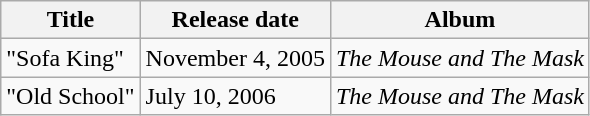<table class="wikitable">
<tr>
<th>Title</th>
<th>Release date</th>
<th>Album</th>
</tr>
<tr>
<td>"Sofa King"</td>
<td>November 4, 2005</td>
<td><em>The Mouse and The Mask</em></td>
</tr>
<tr>
<td>"Old School"</td>
<td>July 10, 2006</td>
<td><em>The Mouse and The Mask</em></td>
</tr>
</table>
